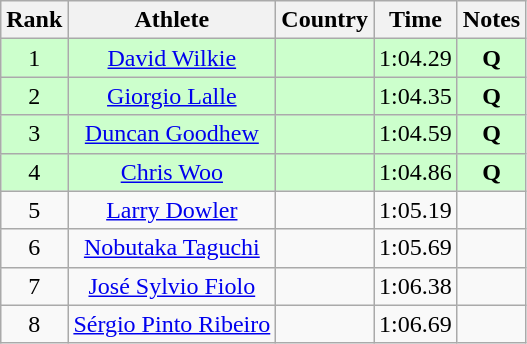<table class="wikitable sortable" style="text-align:center">
<tr>
<th>Rank</th>
<th>Athlete</th>
<th>Country</th>
<th>Time</th>
<th>Notes</th>
</tr>
<tr bgcolor=ccffcc>
<td>1</td>
<td><a href='#'>David Wilkie</a></td>
<td align=left></td>
<td>1:04.29</td>
<td><strong>Q </strong></td>
</tr>
<tr bgcolor=ccffcc>
<td>2</td>
<td><a href='#'>Giorgio Lalle</a></td>
<td align=left></td>
<td>1:04.35</td>
<td><strong>Q </strong></td>
</tr>
<tr bgcolor=ccffcc>
<td>3</td>
<td><a href='#'>Duncan Goodhew</a></td>
<td align=left></td>
<td>1:04.59</td>
<td><strong>Q </strong></td>
</tr>
<tr bgcolor=ccffcc>
<td>4</td>
<td><a href='#'>Chris Woo</a></td>
<td align=left></td>
<td>1:04.86</td>
<td><strong>Q </strong></td>
</tr>
<tr>
<td>5</td>
<td><a href='#'>Larry Dowler</a></td>
<td align=left></td>
<td>1:05.19</td>
<td><strong> </strong></td>
</tr>
<tr>
<td>6</td>
<td><a href='#'>Nobutaka Taguchi</a></td>
<td align=left></td>
<td>1:05.69</td>
<td><strong> </strong></td>
</tr>
<tr>
<td>7</td>
<td><a href='#'>José Sylvio Fiolo</a></td>
<td align=left></td>
<td>1:06.38</td>
<td><strong> </strong></td>
</tr>
<tr>
<td>8</td>
<td><a href='#'>Sérgio Pinto Ribeiro</a></td>
<td align=left></td>
<td>1:06.69</td>
<td><strong> </strong></td>
</tr>
</table>
